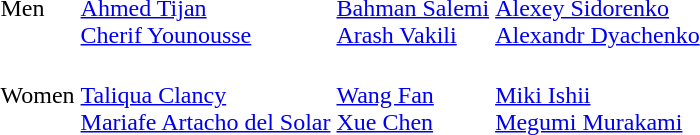<table>
<tr>
<td>Men</td>
<td><br><a href='#'>Ahmed Tijan</a><br><a href='#'>Cherif Younousse</a></td>
<td><br><a href='#'>Bahman Salemi</a><br><a href='#'>Arash Vakili</a></td>
<td><br><a href='#'>Alexey Sidorenko</a><br><a href='#'>Alexandr Dyachenko</a></td>
</tr>
<tr>
<td>Women</td>
<td><br><a href='#'>Taliqua Clancy</a><br><a href='#'>Mariafe Artacho del Solar</a></td>
<td><br><a href='#'>Wang Fan</a><br><a href='#'>Xue Chen</a></td>
<td><br><a href='#'>Miki Ishii</a><br><a href='#'>Megumi Murakami</a></td>
</tr>
</table>
